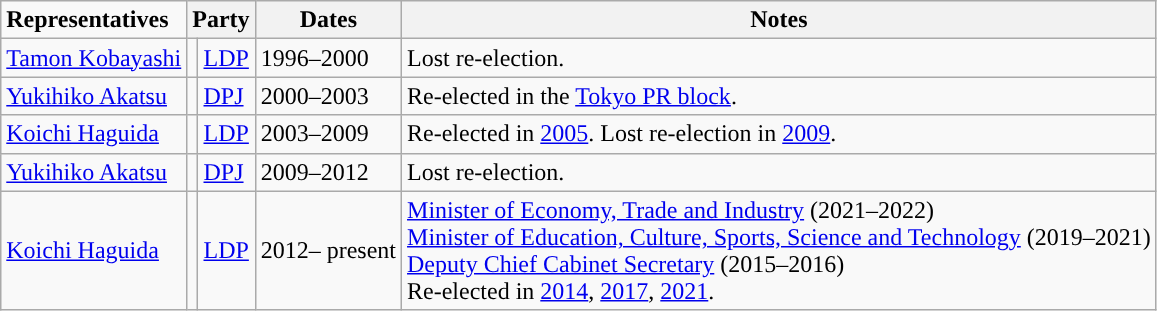<table class="wikitable">
<tr>
<td><strong>Representatives</strong></td>
<th colspan="2">Party</th>
<th>Dates</th>
<th>Notes</th>
</tr>
<tr>
<td><a href='#'>Tamon Kobayashi</a></td>
<td></td>
<td><a href='#'>LDP</a></td>
<td>1996–2000</td>
<td>Lost re-election.</td>
</tr>
<tr>
<td><a href='#'>Yukihiko Akatsu</a></td>
<td></td>
<td><a href='#'>DPJ</a></td>
<td>2000–2003</td>
<td>Re-elected in the <a href='#'>Tokyo PR block</a>.</td>
</tr>
<tr>
<td><a href='#'>Koichi Haguida</a></td>
<td></td>
<td><a href='#'>LDP</a></td>
<td>2003–2009</td>
<td>Re-elected in <a href='#'>2005</a>. Lost re-election in <a href='#'>2009</a>.</td>
</tr>
<tr>
<td><a href='#'>Yukihiko Akatsu</a></td>
<td bgcolor=></td>
<td><a href='#'>DPJ</a></td>
<td>2009–2012</td>
<td>Lost re-election.</td>
</tr>
<tr>
<td><a href='#'>Koichi Haguida</a></td>
<td bgcolor=></td>
<td><a href='#'>LDP</a></td>
<td>2012– present</td>
<td><a href='#'>Minister of Economy, Trade and Industry</a> (2021–2022)<br><a href='#'>Minister of Education, Culture, Sports, Science and Technology</a> (2019–2021)<br><a href='#'>Deputy Chief Cabinet Secretary</a> (2015–2016)<br>Re-elected in <a href='#'>2014</a>, <a href='#'>2017</a>, <a href='#'>2021</a>.</td>
</tr>
</table>
